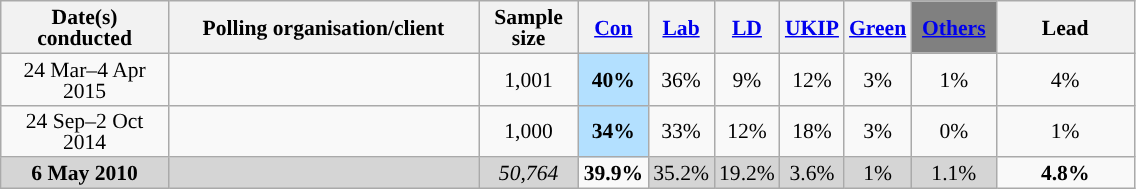<table class="wikitable sortable" style="text-align:center;font-size:90%;line-height:14px">
<tr>
<th ! style="width:105px;">Date(s)<br>conducted</th>
<th style="width:200px;">Polling organisation/client</th>
<th class="unsortable" style="width:60px;">Sample size</th>
<th class="unsortable" style="background:"><a href='#'><span>Con</span></a></th>
<th class="unsortable" style="background:"><a href='#'><span>Lab</span></a></th>
<th class="unsortable" style="background:"><a href='#'><span>LD</span></a></th>
<th class="unsortable" style="background:"><a href='#'><span>UKIP</span></a></th>
<th class="unsortable" style="background:"><a href='#'><span>Green</span></a></th>
<th class="unsortable" style="background:gray; width:50px;"><a href='#'><span>Others</span></a></th>
<th class="unsortable" style="width:85px;">Lead</th>
</tr>
<tr>
<td>24 Mar–4 Apr 2015</td>
<td></td>
<td>1,001</td>
<td style="background:#B3E0FF"><strong>40%</strong></td>
<td>36%</td>
<td>9%</td>
<td>12%</td>
<td>3%</td>
<td>1%</td>
<td style="background:">4%</td>
</tr>
<tr>
<td>24 Sep–2 Oct 2014</td>
<td></td>
<td>1,000</td>
<td style="background:#B3E0FF"><strong>34%</strong></td>
<td>33%</td>
<td>12%</td>
<td>18%</td>
<td>3%</td>
<td>0%</td>
<td style="background:">1%</td>
</tr>
<tr>
<td style="background:#D5D5D5"><strong>6 May 2010</strong></td>
<td style="background:#D5D5D5"></td>
<td style="background:#D5D5D5"><em>50,764</em></td>
<td style="background:"><strong>39.9%</strong></td>
<td style="background:#D5D5D5">35.2%</td>
<td style="background:#D5D5D5">19.2%</td>
<td style="background:#D5D5D5">3.6%</td>
<td style="background:#D5D5D5">1%</td>
<td style="background:#D5D5D5">1.1%</td>
<td style="background:"><strong>4.8% </strong></td>
</tr>
</table>
